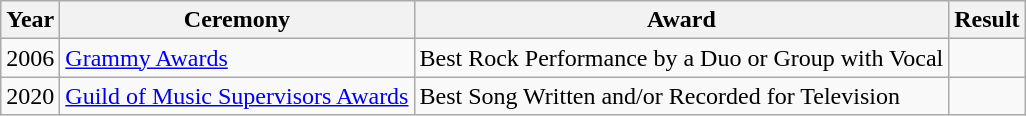<table class="wikitable">
<tr>
<th>Year</th>
<th>Ceremony</th>
<th>Award</th>
<th>Result</th>
</tr>
<tr>
<td>2006</td>
<td><a href='#'>Grammy Awards</a></td>
<td>Best Rock Performance by a Duo or Group with Vocal</td>
<td></td>
</tr>
<tr>
<td>2020</td>
<td><a href='#'>Guild of Music Supervisors Awards</a></td>
<td>Best Song Written and/or Recorded for Television</td>
<td></td>
</tr>
</table>
